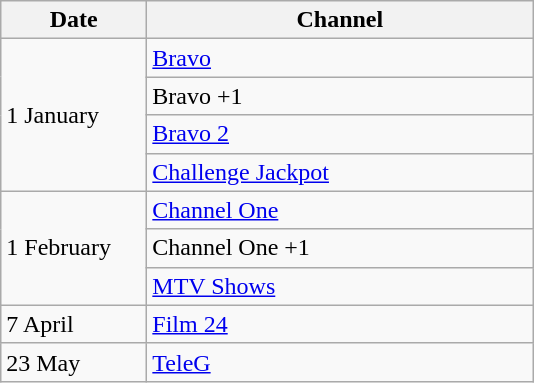<table class="wikitable">
<tr>
<th width=90>Date</th>
<th width=250>Channel</th>
</tr>
<tr>
<td rowspan=4>1 January</td>
<td><a href='#'>Bravo</a></td>
</tr>
<tr>
<td>Bravo +1</td>
</tr>
<tr>
<td><a href='#'>Bravo 2</a></td>
</tr>
<tr>
<td><a href='#'>Challenge Jackpot</a></td>
</tr>
<tr>
<td rowspan=3>1 February</td>
<td><a href='#'>Channel One</a></td>
</tr>
<tr>
<td>Channel One +1</td>
</tr>
<tr>
<td><a href='#'>MTV Shows</a></td>
</tr>
<tr>
<td>7 April</td>
<td><a href='#'>Film 24</a></td>
</tr>
<tr>
<td>23 May</td>
<td><a href='#'>TeleG</a></td>
</tr>
</table>
